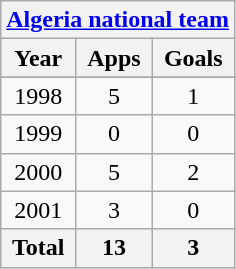<table class="wikitable" style="text-align:center">
<tr>
<th colspan=3><a href='#'>Algeria national team</a></th>
</tr>
<tr>
<th>Year</th>
<th>Apps</th>
<th>Goals</th>
</tr>
<tr>
</tr>
<tr>
<td>1998</td>
<td>5</td>
<td>1</td>
</tr>
<tr>
<td>1999</td>
<td>0</td>
<td>0</td>
</tr>
<tr>
<td>2000</td>
<td>5</td>
<td>2</td>
</tr>
<tr>
<td>2001</td>
<td>3</td>
<td>0</td>
</tr>
<tr>
<th>Total</th>
<th>13</th>
<th>3</th>
</tr>
</table>
